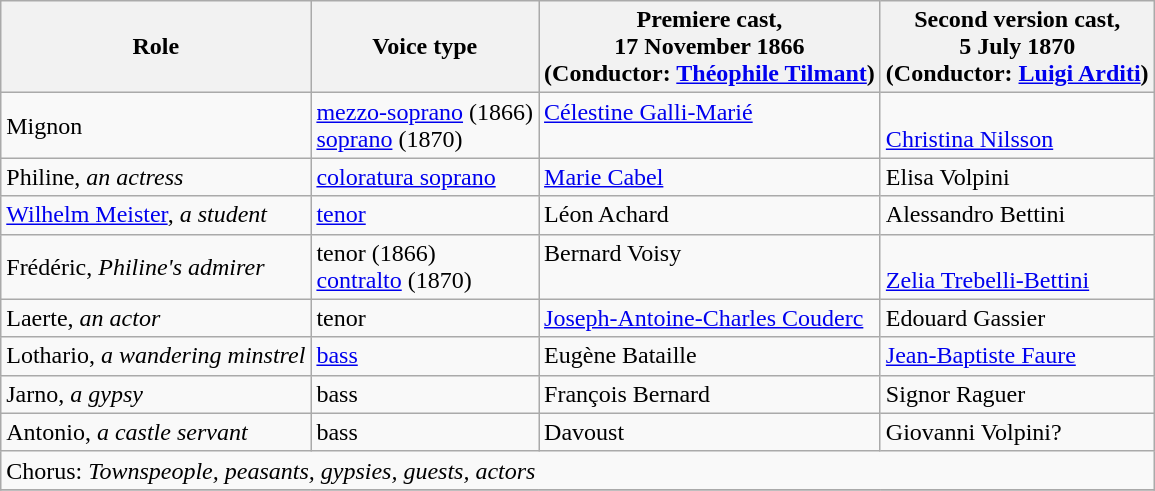<table class="wikitable" border="1">
<tr>
<th bgcolor=ececec>Role</th>
<th bgcolor=ececec>Voice type</th>
<th bgcolor=ececec>Premiere cast,<br>17 November 1866<br>(Conductor: <a href='#'>Théophile Tilmant</a>)</th>
<th bgcolor=ececec>Second version cast,<br>5 July 1870<br>(Conductor: <a href='#'>Luigi Arditi</a>)</th>
</tr>
<tr>
<td>Mignon</td>
<td><a href='#'>mezzo-soprano</a> (1866) <br><a href='#'>soprano</a> (1870)</td>
<td><a href='#'>Célestine Galli-Marié</a><br> </td>
<td> <br><a href='#'>Christina Nilsson</a></td>
</tr>
<tr>
<td>Philine, <em>an actress</em></td>
<td><a href='#'>coloratura soprano</a></td>
<td><a href='#'>Marie Cabel</a></td>
<td>Elisa Volpini</td>
</tr>
<tr>
<td><a href='#'>Wilhelm Meister</a>, <em>a student</em></td>
<td><a href='#'>tenor</a></td>
<td>Léon Achard</td>
<td>Alessandro Bettini</td>
</tr>
<tr>
<td>Frédéric, <em>Philine's admirer</em></td>
<td>tenor (1866) <br><a href='#'>contralto</a> (1870)</td>
<td>Bernard Voisy<br> </td>
<td> <br><a href='#'>Zelia Trebelli-Bettini</a></td>
</tr>
<tr>
<td>Laerte, <em>an actor</em></td>
<td>tenor</td>
<td><a href='#'>Joseph-Antoine-Charles Couderc</a></td>
<td>Edouard Gassier</td>
</tr>
<tr>
<td>Lothario, <em>a wandering minstrel</em></td>
<td><a href='#'>bass</a></td>
<td>Eugène Bataille</td>
<td><a href='#'>Jean-Baptiste Faure</a></td>
</tr>
<tr>
<td>Jarno, <em>a gypsy</em></td>
<td>bass</td>
<td>François Bernard</td>
<td>Signor Raguer</td>
</tr>
<tr>
<td>Antonio, <em>a castle servant</em></td>
<td>bass</td>
<td>Davoust</td>
<td>Giovanni Volpini?</td>
</tr>
<tr>
<td colspan=4>Chorus: <em>Townspeople, peasants, gypsies, guests, actors</em></td>
</tr>
<tr>
</tr>
</table>
